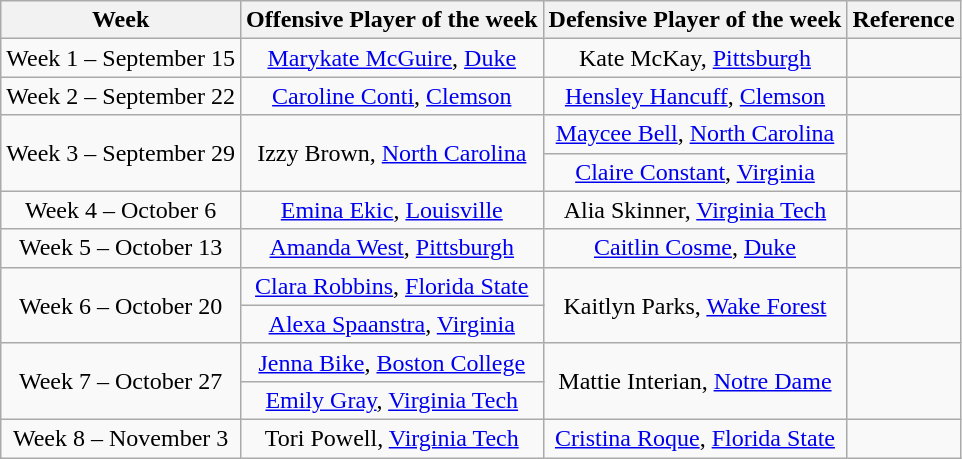<table class="wikitable" border="1" style="text-align:center">
<tr>
<th>Week</th>
<th>Offensive Player of the week</th>
<th>Defensive Player of the week</th>
<th>Reference</th>
</tr>
<tr>
<td>Week 1 – September 15</td>
<td><a href='#'>Marykate McGuire</a>, <a href='#'>Duke</a></td>
<td>Kate McKay, <a href='#'>Pittsburgh</a></td>
<td></td>
</tr>
<tr>
<td>Week 2 – September 22</td>
<td><a href='#'>Caroline Conti</a>, <a href='#'>Clemson</a></td>
<td><a href='#'>Hensley Hancuff</a>, <a href='#'>Clemson</a></td>
<td></td>
</tr>
<tr>
<td rowspan=2>Week 3 – September 29</td>
<td rowspan=2>Izzy Brown, <a href='#'>North Carolina</a></td>
<td><a href='#'>Maycee Bell</a>, <a href='#'>North Carolina</a></td>
<td rowspan=2></td>
</tr>
<tr>
<td><a href='#'>Claire Constant</a>, <a href='#'>Virginia</a></td>
</tr>
<tr>
<td>Week 4 – October 6</td>
<td><a href='#'>Emina Ekic</a>, <a href='#'>Louisville</a></td>
<td>Alia Skinner, <a href='#'>Virginia Tech</a></td>
<td></td>
</tr>
<tr>
<td>Week 5 – October 13</td>
<td><a href='#'>Amanda West</a>, <a href='#'>Pittsburgh</a></td>
<td><a href='#'>Caitlin Cosme</a>, <a href='#'>Duke</a></td>
<td></td>
</tr>
<tr>
<td rowspan=2>Week 6 – October 20</td>
<td><a href='#'>Clara Robbins</a>, <a href='#'>Florida State</a></td>
<td rowspan=2>Kaitlyn Parks, <a href='#'>Wake Forest</a></td>
<td rowspan=2></td>
</tr>
<tr>
<td><a href='#'>Alexa Spaanstra</a>, <a href='#'>Virginia</a></td>
</tr>
<tr>
<td rowspan=2>Week 7 – October 27</td>
<td><a href='#'>Jenna Bike</a>, <a href='#'>Boston College</a></td>
<td rowspan=2>Mattie Interian, <a href='#'>Notre Dame</a></td>
<td rowspan=2></td>
</tr>
<tr>
<td><a href='#'>Emily Gray</a>, <a href='#'>Virginia Tech</a></td>
</tr>
<tr>
<td>Week 8 – November 3</td>
<td>Tori Powell, <a href='#'>Virginia Tech</a></td>
<td><a href='#'>Cristina Roque</a>, <a href='#'>Florida State</a></td>
<td></td>
</tr>
</table>
